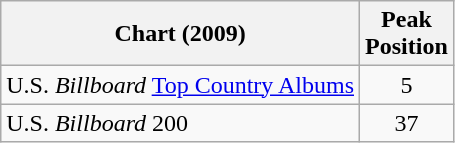<table class="wikitable">
<tr>
<th>Chart (2009)</th>
<th>Peak<br>Position</th>
</tr>
<tr>
<td>U.S. <em>Billboard</em> <a href='#'>Top Country Albums</a></td>
<td style="text-align:center;">5</td>
</tr>
<tr>
<td>U.S. <em>Billboard</em> 200</td>
<td style="text-align:center;">37</td>
</tr>
</table>
